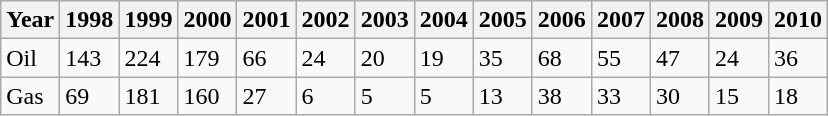<table class="wikitable">
<tr>
<th>Year</th>
<th>1998</th>
<th>1999</th>
<th>2000</th>
<th>2001</th>
<th>2002</th>
<th>2003</th>
<th>2004</th>
<th>2005</th>
<th>2006</th>
<th>2007</th>
<th>2008</th>
<th>2009</th>
<th>2010</th>
</tr>
<tr>
<td>Oil</td>
<td>143</td>
<td>224</td>
<td>179</td>
<td>66</td>
<td>24</td>
<td>20</td>
<td>19</td>
<td>35</td>
<td>68</td>
<td>55</td>
<td>47</td>
<td>24</td>
<td>36</td>
</tr>
<tr>
<td>Gas</td>
<td>69</td>
<td>181</td>
<td>160</td>
<td>27</td>
<td>6</td>
<td>5</td>
<td>5</td>
<td>13</td>
<td>38</td>
<td>33</td>
<td>30</td>
<td>15</td>
<td>18</td>
</tr>
</table>
